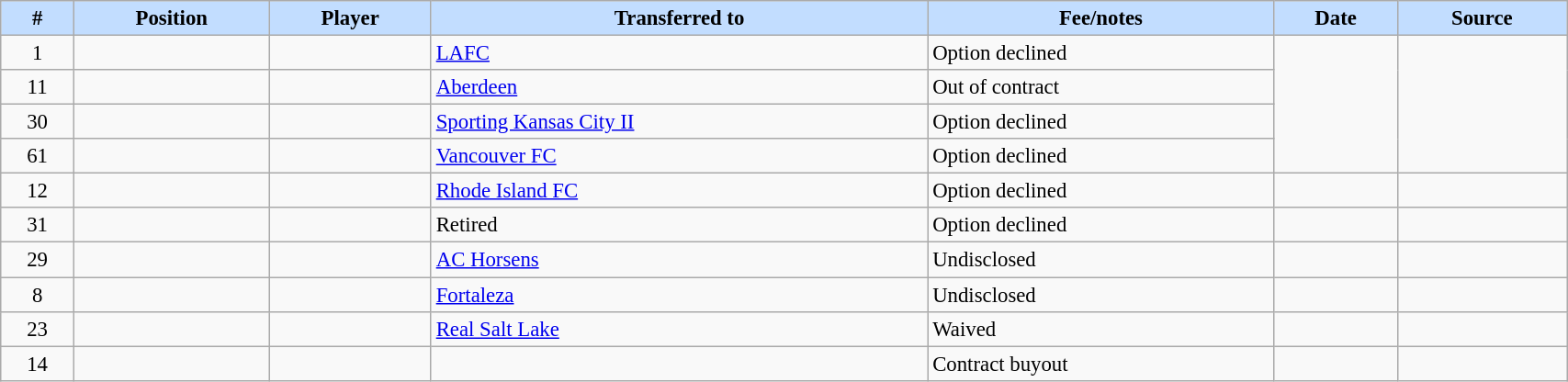<table class="wikitable sortable" style="width:90%; text-align:center; font-size:95%; text-align:left;">
<tr>
<th style="background:#c2ddff;">#</th>
<th style="background:#c2ddff;">Position</th>
<th style="background:#c2ddff;">Player</th>
<th style="background:#c2ddff;">Transferred to</th>
<th style="background:#c2ddff;">Fee/notes</th>
<th style="background:#c2ddff;">Date</th>
<th style="background:#c2ddff;">Source</th>
</tr>
<tr>
<td align=center>1</td>
<td align=center></td>
<td></td>
<td> <a href='#'>LAFC</a></td>
<td>Option declined</td>
<td rowspan=4></td>
<td rowspan=4></td>
</tr>
<tr>
<td align=center>11</td>
<td align=center></td>
<td></td>
<td> <a href='#'>Aberdeen</a></td>
<td>Out of contract</td>
</tr>
<tr>
<td align=center>30</td>
<td align=center></td>
<td></td>
<td> <a href='#'>Sporting Kansas City II</a></td>
<td>Option declined</td>
</tr>
<tr>
<td align=center>61</td>
<td align=center></td>
<td></td>
<td> <a href='#'>Vancouver FC</a></td>
<td>Option declined</td>
</tr>
<tr>
<td align=center>12</td>
<td align=center></td>
<td></td>
<td> <a href='#'>Rhode Island FC</a></td>
<td>Option declined</td>
<td></td>
<td></td>
</tr>
<tr>
<td align=center>31</td>
<td align=center></td>
<td></td>
<td>Retired</td>
<td>Option declined</td>
<td></td>
<td></td>
</tr>
<tr>
<td align=center>29</td>
<td align=center></td>
<td></td>
<td> <a href='#'>AC Horsens</a></td>
<td>Undisclosed</td>
<td></td>
<td></td>
</tr>
<tr>
<td align=center>8</td>
<td align=center></td>
<td></td>
<td> <a href='#'>Fortaleza</a></td>
<td>Undisclosed</td>
<td></td>
<td></td>
</tr>
<tr>
<td align=center>23</td>
<td align=center></td>
<td></td>
<td> <a href='#'>Real Salt Lake</a></td>
<td>Waived</td>
<td></td>
<td></td>
</tr>
<tr>
<td align=center>14</td>
<td align=center></td>
<td></td>
<td></td>
<td>Contract buyout</td>
<td></td>
<td></td>
</tr>
</table>
